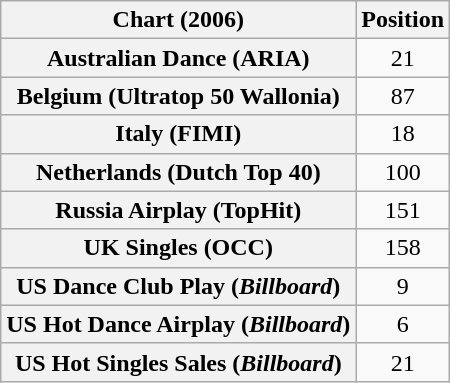<table class="wikitable sortable plainrowheaders" style="text-align:center">
<tr>
<th>Chart (2006)</th>
<th>Position</th>
</tr>
<tr>
<th scope="row">Australian Dance (ARIA)</th>
<td>21</td>
</tr>
<tr>
<th scope="row">Belgium (Ultratop 50 Wallonia)</th>
<td>87</td>
</tr>
<tr>
<th scope="row">Italy (FIMI)</th>
<td>18</td>
</tr>
<tr>
<th scope="row">Netherlands (Dutch Top 40)</th>
<td>100</td>
</tr>
<tr>
<th scope="row">Russia Airplay (TopHit)</th>
<td>151</td>
</tr>
<tr>
<th scope="row">UK Singles (OCC)</th>
<td>158</td>
</tr>
<tr>
<th scope="row">US Dance Club Play (<em>Billboard</em>)</th>
<td>9</td>
</tr>
<tr>
<th scope="row">US Hot Dance Airplay (<em>Billboard</em>)</th>
<td>6</td>
</tr>
<tr>
<th scope="row">US Hot Singles Sales (<em>Billboard</em>)</th>
<td>21</td>
</tr>
</table>
